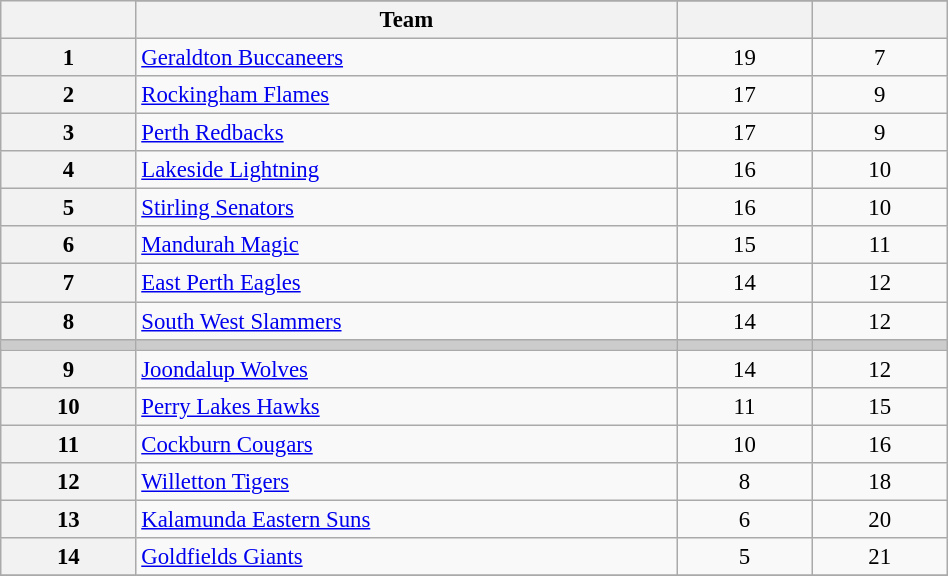<table class="wikitable" width="50%" style="font-size:95%; text-align:center">
<tr>
<th width="5%" rowspan=2></th>
</tr>
<tr>
<th width="20%">Team</th>
<th width="5%"></th>
<th width="5%"></th>
</tr>
<tr>
<th>1</th>
<td align=left><a href='#'>Geraldton Buccaneers</a></td>
<td>19</td>
<td>7</td>
</tr>
<tr>
<th>2</th>
<td align=left><a href='#'>Rockingham Flames</a></td>
<td>17</td>
<td>9</td>
</tr>
<tr>
<th>3</th>
<td align=left><a href='#'>Perth Redbacks</a></td>
<td>17</td>
<td>9</td>
</tr>
<tr>
<th>4</th>
<td align=left><a href='#'>Lakeside Lightning</a></td>
<td>16</td>
<td>10</td>
</tr>
<tr>
<th>5</th>
<td align=left><a href='#'>Stirling Senators</a></td>
<td>16</td>
<td>10</td>
</tr>
<tr>
<th>6</th>
<td align=left><a href='#'>Mandurah Magic</a></td>
<td>15</td>
<td>11</td>
</tr>
<tr>
<th>7</th>
<td align=left><a href='#'>East Perth Eagles</a></td>
<td>14</td>
<td>12</td>
</tr>
<tr>
<th>8</th>
<td align=left><a href='#'>South West Slammers</a></td>
<td>14</td>
<td>12</td>
</tr>
<tr bgcolor="#cccccc">
<td></td>
<td></td>
<td></td>
<td></td>
</tr>
<tr>
<th>9</th>
<td align=left><a href='#'>Joondalup Wolves</a></td>
<td>14</td>
<td>12</td>
</tr>
<tr>
<th>10</th>
<td align=left><a href='#'>Perry Lakes Hawks</a></td>
<td>11</td>
<td>15</td>
</tr>
<tr>
<th>11</th>
<td align=left><a href='#'>Cockburn Cougars</a></td>
<td>10</td>
<td>16</td>
</tr>
<tr>
<th>12</th>
<td align=left><a href='#'>Willetton Tigers</a></td>
<td>8</td>
<td>18</td>
</tr>
<tr>
<th>13</th>
<td align=left><a href='#'>Kalamunda Eastern Suns</a></td>
<td>6</td>
<td>20</td>
</tr>
<tr>
<th>14</th>
<td align=left><a href='#'>Goldfields Giants</a></td>
<td>5</td>
<td>21</td>
</tr>
<tr>
</tr>
</table>
